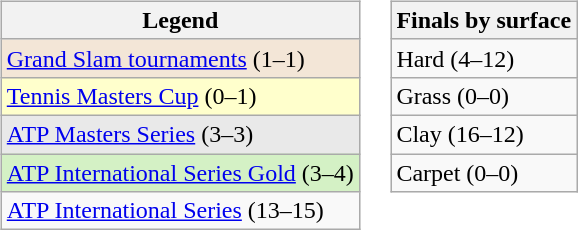<table>
<tr valign=top>
<td><br><table class="wikitable sortable">
<tr>
<th>Legend</th>
</tr>
<tr style="background:#f3e6d7;">
<td><a href='#'>Grand Slam tournaments</a> (1–1)</td>
</tr>
<tr style="background:#ffffcc;">
<td><a href='#'>Tennis Masters Cup</a> (0–1)</td>
</tr>
<tr style="background:#e9e9e9;">
<td><a href='#'>ATP Masters Series</a> (3–3)</td>
</tr>
<tr style="background:#d4f1c5;">
<td><a href='#'>ATP International Series Gold</a> (3–4)</td>
</tr>
<tr>
<td><a href='#'>ATP International Series</a> (13–15)</td>
</tr>
</table>
</td>
<td><br><table class="wikitable sortable">
<tr>
<th>Finals by surface</th>
</tr>
<tr>
<td>Hard (4–12)</td>
</tr>
<tr>
<td>Grass (0–0)</td>
</tr>
<tr>
<td>Clay (16–12)</td>
</tr>
<tr>
<td>Carpet (0–0)</td>
</tr>
</table>
</td>
</tr>
</table>
